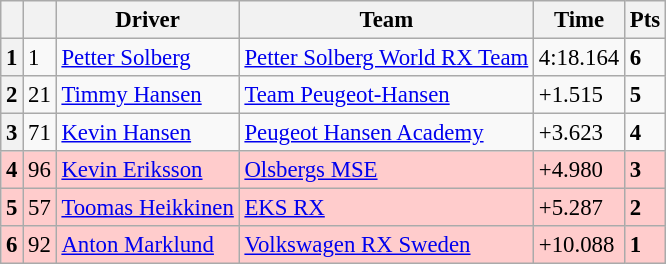<table class=wikitable style="font-size:95%">
<tr>
<th></th>
<th></th>
<th>Driver</th>
<th>Team</th>
<th>Time</th>
<th>Pts</th>
</tr>
<tr>
<th>1</th>
<td>1</td>
<td> <a href='#'>Petter Solberg</a></td>
<td><a href='#'>Petter Solberg World RX Team</a></td>
<td>4:18.164</td>
<td><strong>6</strong></td>
</tr>
<tr>
<th>2</th>
<td>21</td>
<td> <a href='#'>Timmy Hansen</a></td>
<td><a href='#'>Team Peugeot-Hansen</a></td>
<td>+1.515</td>
<td><strong>5</strong></td>
</tr>
<tr>
<th>3</th>
<td>71</td>
<td> <a href='#'>Kevin Hansen</a></td>
<td><a href='#'>Peugeot Hansen Academy</a></td>
<td>+3.623</td>
<td><strong>4</strong></td>
</tr>
<tr>
<th style="background:#ffcccc;">4</th>
<td style="background:#ffcccc;">96</td>
<td style="background:#ffcccc;"> <a href='#'>Kevin Eriksson</a></td>
<td style="background:#ffcccc;"><a href='#'>Olsbergs MSE</a></td>
<td style="background:#ffcccc;">+4.980</td>
<td style="background:#ffcccc;"><strong>3</strong></td>
</tr>
<tr>
<th style="background:#ffcccc;">5</th>
<td style="background:#ffcccc;">57</td>
<td style="background:#ffcccc;"> <a href='#'>Toomas Heikkinen</a></td>
<td style="background:#ffcccc;"><a href='#'>EKS RX</a></td>
<td style="background:#ffcccc;">+5.287</td>
<td style="background:#ffcccc;"><strong>2</strong></td>
</tr>
<tr>
<th style="background:#ffcccc;">6</th>
<td style="background:#ffcccc;">92</td>
<td style="background:#ffcccc;"> <a href='#'>Anton Marklund</a></td>
<td style="background:#ffcccc;"><a href='#'>Volkswagen RX Sweden</a></td>
<td style="background:#ffcccc;">+10.088</td>
<td style="background:#ffcccc;"><strong>1</strong></td>
</tr>
</table>
